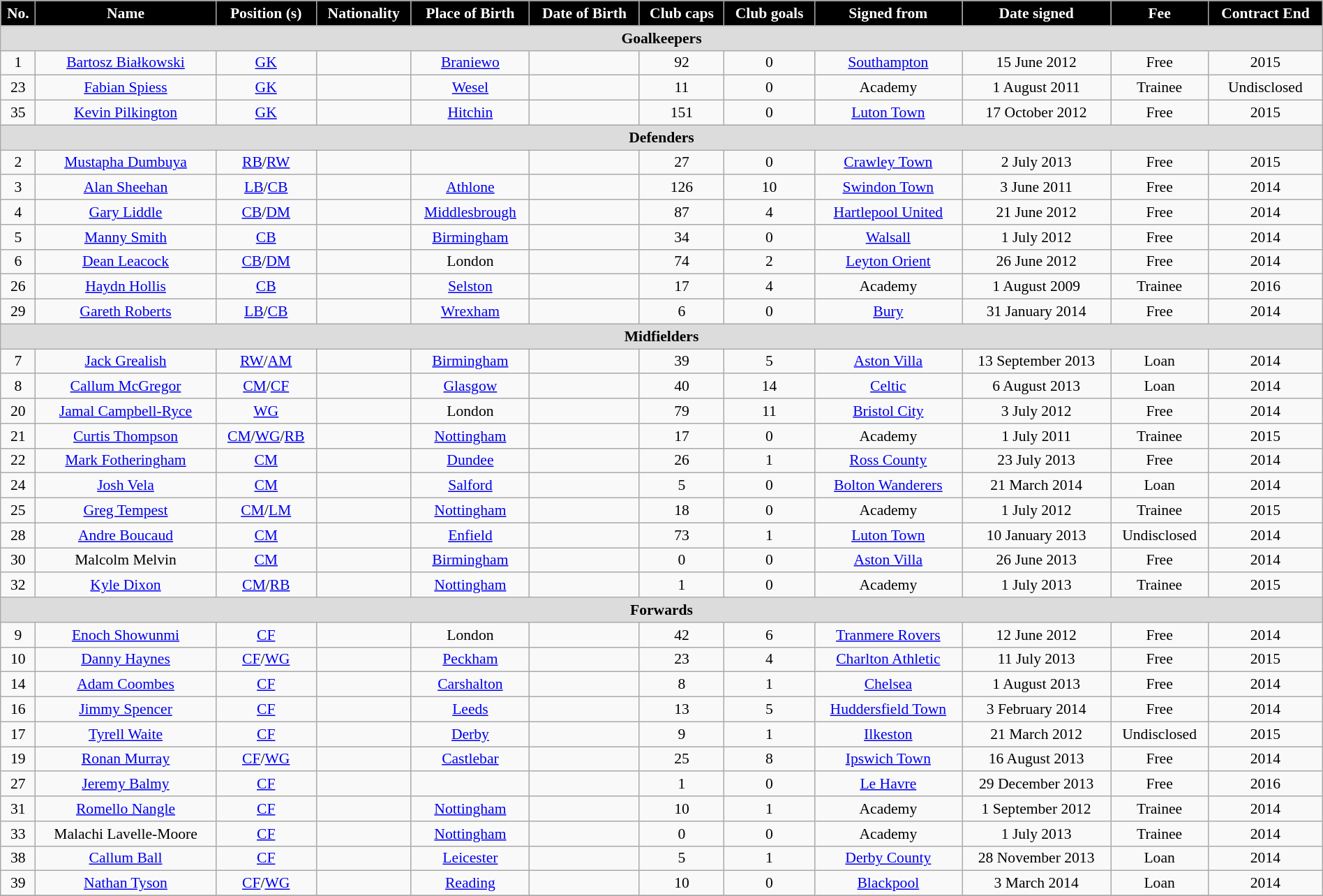<table class="wikitable" style="text-align:center; font-size:90%; width:100%;">
<tr>
<th style="background:black; color:#FFFFFF; text-align:center;">No.</th>
<th style="background:black; color:#FFFFFF; text-align:center;">Name</th>
<th style="background:black; color:#FFFFFF; text-align:center;">Position (s)</th>
<th style="background:black; color:#FFFFFF; text-align:center;">Nationality</th>
<th style="background:black; color:#FFFFFF; text-align:center;">Place of Birth</th>
<th style="background:black; color:#FFFFFF; text-align:center;">Date of Birth</th>
<th style="background:black; color:#FFFFFF; text-align:center;">Club caps</th>
<th style="background:black; color:#FFFFFF; text-align:center;">Club goals</th>
<th style="background:black; color:#FFFFFF; text-align:center;">Signed from</th>
<th style="background:black; color:#FFFFFF; text-align:center;">Date signed</th>
<th style="background:black; color:#FFFFFF; text-align:center;">Fee</th>
<th style="background:black; color:#FFFFFF; text-align:center;">Contract End</th>
</tr>
<tr>
<th colspan="14" style="background:#dcdcdc; text-align:center;">Goalkeepers</th>
</tr>
<tr>
<td>1</td>
<td><a href='#'>Bartosz Białkowski</a></td>
<td><a href='#'>GK</a></td>
<td></td>
<td><a href='#'>Braniewo</a></td>
<td></td>
<td>92</td>
<td>0</td>
<td><a href='#'>Southampton</a></td>
<td>15 June 2012</td>
<td>Free</td>
<td>2015</td>
</tr>
<tr>
<td>23</td>
<td><a href='#'>Fabian Spiess</a></td>
<td><a href='#'>GK</a></td>
<td></td>
<td><a href='#'>Wesel</a></td>
<td></td>
<td>11</td>
<td>0</td>
<td>Academy</td>
<td>1 August 2011</td>
<td>Trainee</td>
<td>Undisclosed</td>
</tr>
<tr>
<td>35</td>
<td><a href='#'>Kevin Pilkington</a></td>
<td><a href='#'>GK</a></td>
<td></td>
<td><a href='#'>Hitchin</a></td>
<td></td>
<td>151</td>
<td>0</td>
<td><a href='#'>Luton Town</a></td>
<td>17 October 2012</td>
<td>Free</td>
<td>2015</td>
</tr>
<tr>
<th colspan="14" style="background:#dcdcdc; text-align:center;">Defenders</th>
</tr>
<tr>
<td>2</td>
<td><a href='#'>Mustapha Dumbuya</a></td>
<td><a href='#'>RB</a>/<a href='#'>RW</a></td>
<td></td>
<td></td>
<td></td>
<td>27</td>
<td>0</td>
<td><a href='#'>Crawley Town</a></td>
<td>2 July 2013</td>
<td>Free</td>
<td>2015</td>
</tr>
<tr>
<td>3</td>
<td><a href='#'>Alan Sheehan</a></td>
<td><a href='#'>LB</a>/<a href='#'>CB</a></td>
<td></td>
<td><a href='#'>Athlone</a></td>
<td></td>
<td>126</td>
<td>10</td>
<td><a href='#'>Swindon Town</a></td>
<td>3 June 2011</td>
<td>Free</td>
<td>2014</td>
</tr>
<tr>
<td>4</td>
<td><a href='#'>Gary Liddle</a></td>
<td><a href='#'>CB</a>/<a href='#'>DM</a></td>
<td></td>
<td><a href='#'>Middlesbrough</a></td>
<td></td>
<td>87</td>
<td>4</td>
<td><a href='#'>Hartlepool United</a></td>
<td>21 June 2012</td>
<td>Free</td>
<td>2014</td>
</tr>
<tr>
<td>5</td>
<td><a href='#'>Manny Smith</a></td>
<td><a href='#'>CB</a></td>
<td></td>
<td><a href='#'>Birmingham</a></td>
<td></td>
<td>34</td>
<td>0</td>
<td><a href='#'>Walsall</a></td>
<td>1 July 2012</td>
<td>Free</td>
<td>2014</td>
</tr>
<tr>
<td>6</td>
<td><a href='#'>Dean Leacock</a></td>
<td><a href='#'>CB</a>/<a href='#'>DM</a></td>
<td></td>
<td>London</td>
<td></td>
<td>74</td>
<td>2</td>
<td><a href='#'>Leyton Orient</a></td>
<td>26 June 2012</td>
<td>Free</td>
<td>2014</td>
</tr>
<tr>
<td>26</td>
<td><a href='#'>Haydn Hollis</a></td>
<td><a href='#'>CB</a></td>
<td></td>
<td><a href='#'>Selston</a></td>
<td></td>
<td>17</td>
<td>4</td>
<td>Academy</td>
<td>1 August 2009</td>
<td>Trainee</td>
<td>2016</td>
</tr>
<tr>
<td>29</td>
<td><a href='#'>Gareth Roberts</a></td>
<td><a href='#'>LB</a>/<a href='#'>CB</a></td>
<td></td>
<td><a href='#'>Wrexham</a></td>
<td></td>
<td>6</td>
<td>0</td>
<td><a href='#'>Bury</a></td>
<td>31 January 2014</td>
<td>Free</td>
<td>2014</td>
</tr>
<tr>
<th colspan="14" style="background:#dcdcdc; text-align:center;">Midfielders</th>
</tr>
<tr>
<td>7</td>
<td><a href='#'>Jack Grealish</a></td>
<td><a href='#'>RW</a>/<a href='#'>AM</a></td>
<td></td>
<td><a href='#'>Birmingham</a></td>
<td></td>
<td>39</td>
<td>5</td>
<td><a href='#'>Aston Villa</a></td>
<td>13 September 2013</td>
<td>Loan</td>
<td>2014</td>
</tr>
<tr>
<td>8</td>
<td><a href='#'>Callum McGregor</a></td>
<td><a href='#'>CM</a>/<a href='#'>CF</a></td>
<td></td>
<td><a href='#'>Glasgow</a></td>
<td></td>
<td>40</td>
<td>14</td>
<td><a href='#'>Celtic</a></td>
<td>6 August 2013</td>
<td>Loan</td>
<td>2014</td>
</tr>
<tr>
<td>20</td>
<td><a href='#'>Jamal Campbell-Ryce</a></td>
<td><a href='#'>WG</a></td>
<td></td>
<td>London</td>
<td></td>
<td>79</td>
<td>11</td>
<td><a href='#'>Bristol City</a></td>
<td>3 July 2012</td>
<td>Free</td>
<td>2014</td>
</tr>
<tr>
<td>21</td>
<td><a href='#'>Curtis Thompson</a></td>
<td><a href='#'>CM</a>/<a href='#'>WG</a>/<a href='#'>RB</a></td>
<td></td>
<td><a href='#'>Nottingham</a></td>
<td></td>
<td>17</td>
<td>0</td>
<td>Academy</td>
<td>1 July 2011</td>
<td>Trainee</td>
<td>2015</td>
</tr>
<tr>
<td>22</td>
<td><a href='#'>Mark Fotheringham</a></td>
<td><a href='#'>CM</a></td>
<td></td>
<td><a href='#'>Dundee</a></td>
<td></td>
<td>26</td>
<td>1</td>
<td><a href='#'>Ross County</a></td>
<td>23 July 2013</td>
<td>Free</td>
<td>2014</td>
</tr>
<tr>
<td>24</td>
<td><a href='#'>Josh Vela</a></td>
<td><a href='#'>CM</a></td>
<td></td>
<td><a href='#'>Salford</a></td>
<td></td>
<td>5</td>
<td>0</td>
<td><a href='#'>Bolton Wanderers</a></td>
<td>21 March 2014</td>
<td>Loan</td>
<td>2014</td>
</tr>
<tr>
<td>25</td>
<td><a href='#'>Greg Tempest</a></td>
<td><a href='#'>CM</a>/<a href='#'>LM</a></td>
<td></td>
<td><a href='#'>Nottingham</a></td>
<td></td>
<td>18</td>
<td>0</td>
<td>Academy</td>
<td>1 July 2012</td>
<td>Trainee</td>
<td>2015</td>
</tr>
<tr>
<td>28</td>
<td><a href='#'>Andre Boucaud</a></td>
<td><a href='#'>CM</a></td>
<td></td>
<td><a href='#'>Enfield</a></td>
<td></td>
<td>73</td>
<td>1</td>
<td><a href='#'>Luton Town</a></td>
<td>10 January 2013</td>
<td>Undisclosed</td>
<td>2014</td>
</tr>
<tr>
<td>30</td>
<td>Malcolm Melvin</td>
<td><a href='#'>CM</a></td>
<td></td>
<td><a href='#'>Birmingham</a></td>
<td></td>
<td>0</td>
<td>0</td>
<td><a href='#'>Aston Villa</a></td>
<td>26 June 2013</td>
<td>Free</td>
<td>2014</td>
</tr>
<tr>
<td>32</td>
<td><a href='#'>Kyle Dixon</a></td>
<td><a href='#'>CM</a>/<a href='#'>RB</a></td>
<td></td>
<td><a href='#'>Nottingham</a></td>
<td></td>
<td>1</td>
<td>0</td>
<td>Academy</td>
<td>1 July 2013</td>
<td>Trainee</td>
<td>2015</td>
</tr>
<tr>
<th colspan="14" style="background:#dcdcdc; text-align:center;">Forwards</th>
</tr>
<tr>
<td>9</td>
<td><a href='#'>Enoch Showunmi</a></td>
<td><a href='#'>CF</a></td>
<td></td>
<td>London</td>
<td></td>
<td>42</td>
<td>6</td>
<td><a href='#'>Tranmere Rovers</a></td>
<td>12 June 2012</td>
<td>Free</td>
<td>2014</td>
</tr>
<tr>
<td>10</td>
<td><a href='#'>Danny Haynes</a></td>
<td><a href='#'>CF</a>/<a href='#'>WG</a></td>
<td></td>
<td><a href='#'>Peckham</a></td>
<td></td>
<td>23</td>
<td>4</td>
<td><a href='#'>Charlton Athletic</a></td>
<td>11 July 2013</td>
<td>Free</td>
<td>2015</td>
</tr>
<tr>
<td>14</td>
<td><a href='#'>Adam Coombes</a></td>
<td><a href='#'>CF</a></td>
<td></td>
<td><a href='#'>Carshalton</a></td>
<td></td>
<td>8</td>
<td>1</td>
<td><a href='#'>Chelsea</a></td>
<td>1 August 2013</td>
<td>Free</td>
<td>2014</td>
</tr>
<tr>
<td>16</td>
<td><a href='#'>Jimmy Spencer</a></td>
<td><a href='#'>CF</a></td>
<td></td>
<td><a href='#'>Leeds</a></td>
<td></td>
<td>13</td>
<td>5</td>
<td><a href='#'>Huddersfield Town</a></td>
<td>3 February 2014</td>
<td>Free</td>
<td>2014</td>
</tr>
<tr>
<td>17</td>
<td><a href='#'>Tyrell Waite</a></td>
<td><a href='#'>CF</a></td>
<td></td>
<td><a href='#'>Derby</a></td>
<td></td>
<td>9</td>
<td>1</td>
<td><a href='#'>Ilkeston</a></td>
<td>21 March 2012</td>
<td>Undisclosed</td>
<td>2015</td>
</tr>
<tr>
<td>19</td>
<td><a href='#'>Ronan Murray</a></td>
<td><a href='#'>CF</a>/<a href='#'>WG</a></td>
<td></td>
<td><a href='#'>Castlebar</a></td>
<td></td>
<td>25</td>
<td>8</td>
<td><a href='#'>Ipswich Town</a></td>
<td>16 August 2013</td>
<td>Free</td>
<td>2014</td>
</tr>
<tr>
<td>27</td>
<td><a href='#'>Jeremy Balmy</a></td>
<td><a href='#'>CF</a></td>
<td></td>
<td></td>
<td></td>
<td>1</td>
<td>0</td>
<td><a href='#'>Le Havre</a></td>
<td>29 December 2013</td>
<td>Free</td>
<td>2016</td>
</tr>
<tr>
<td>31</td>
<td><a href='#'>Romello Nangle</a></td>
<td><a href='#'>CF</a></td>
<td></td>
<td><a href='#'>Nottingham</a></td>
<td></td>
<td>10</td>
<td>1</td>
<td>Academy</td>
<td>1 September 2012</td>
<td>Trainee</td>
<td>2014</td>
</tr>
<tr>
<td>33</td>
<td>Malachi Lavelle-Moore</td>
<td><a href='#'>CF</a></td>
<td></td>
<td><a href='#'>Nottingham</a></td>
<td></td>
<td>0</td>
<td>0</td>
<td>Academy</td>
<td>1 July 2013</td>
<td>Trainee</td>
<td>2014</td>
</tr>
<tr>
<td>38</td>
<td><a href='#'>Callum Ball</a></td>
<td><a href='#'>CF</a></td>
<td></td>
<td><a href='#'>Leicester</a></td>
<td></td>
<td>5</td>
<td>1</td>
<td><a href='#'>Derby County</a></td>
<td>28 November 2013</td>
<td>Loan</td>
<td>2014</td>
</tr>
<tr>
<td>39</td>
<td><a href='#'>Nathan Tyson</a></td>
<td><a href='#'>CF</a>/<a href='#'>WG</a></td>
<td></td>
<td><a href='#'>Reading</a></td>
<td></td>
<td>10</td>
<td>0</td>
<td><a href='#'>Blackpool</a></td>
<td>3 March 2014</td>
<td>Loan</td>
<td>2014</td>
</tr>
<tr>
</tr>
</table>
